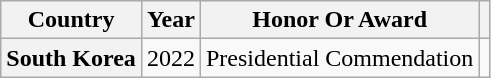<table class="wikitable plainrowheaders sortable" style="margin-right: 0;">
<tr>
<th scope="col">Country</th>
<th scope="col">Year</th>
<th scope="col">Honor Or Award</th>
<th scope="col" class="unsortable"></th>
</tr>
<tr>
<th scope="row">South Korea</th>
<td style="text-align:center">2022</td>
<td>Presidential Commendation</td>
<td style="text-align:center"></td>
</tr>
</table>
